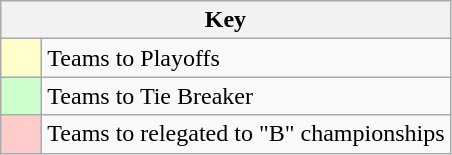<table class="wikitable" style="text-align: center;">
<tr>
<th colspan=2>Key</th>
</tr>
<tr>
<td style="background:#ffffcc; width:20px;"></td>
<td align=left>Teams to Playoffs</td>
</tr>
<tr>
<td style="background:#ccffcc; width:20px;"></td>
<td align=left>Teams to Tie Breaker</td>
</tr>
<tr>
<td style="background:#ffcccc; width:20px;"></td>
<td align=left>Teams to relegated to "B" championships</td>
</tr>
</table>
